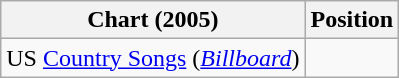<table class="wikitable">
<tr>
<th>Chart (2005)</th>
<th>Position</th>
</tr>
<tr>
<td>US <a href='#'>Country Songs</a> (<em><a href='#'>Billboard</a></em>)</td>
<td></td>
</tr>
</table>
